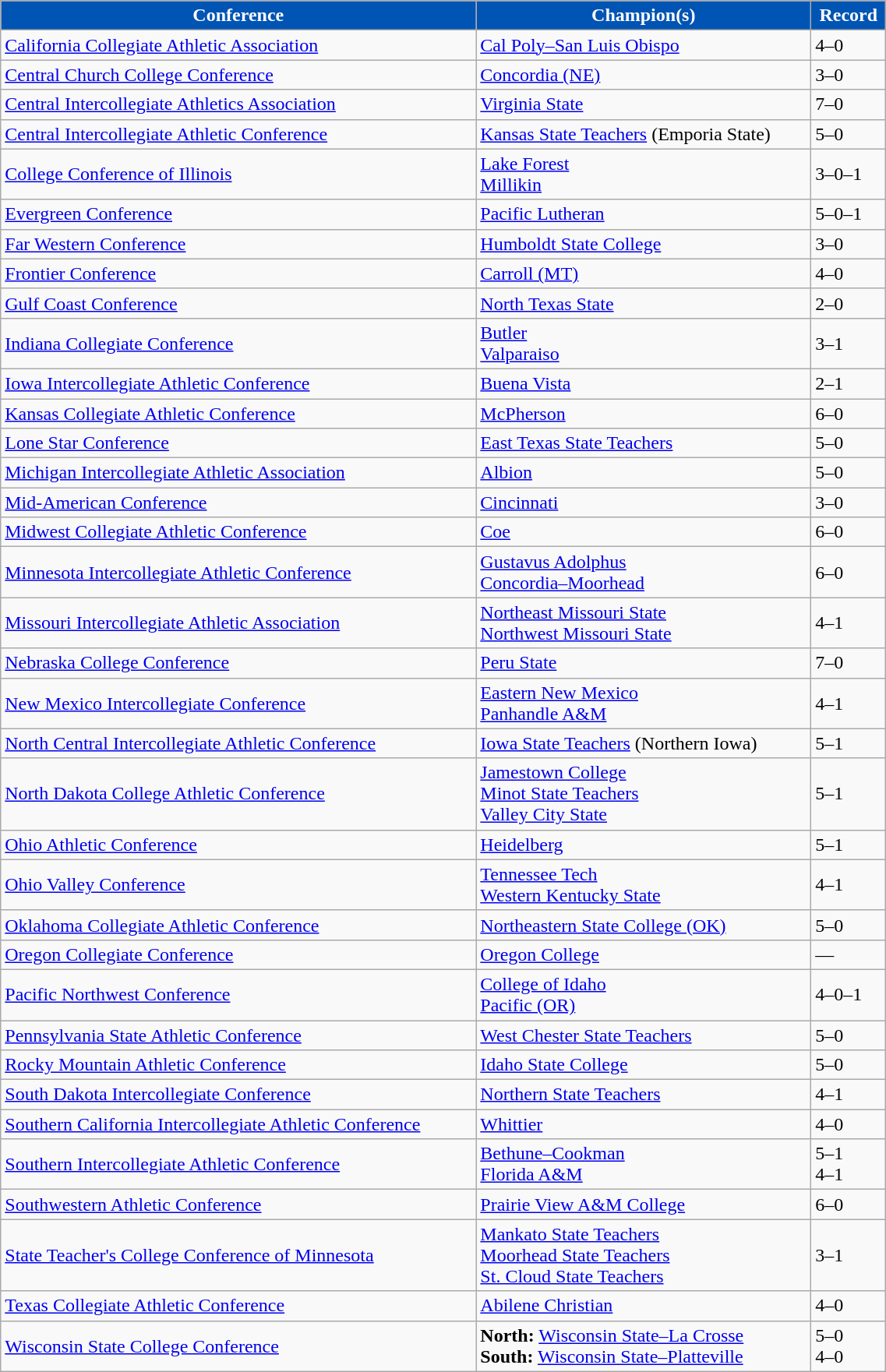<table class="wikitable" width="60%">
<tr>
<th style="background:#0054B3; color:#FFFFFF;">Conference</th>
<th style="background:#0054B3; color:#FFFFFF;">Champion(s)</th>
<th style="background:#0054B3; color:#FFFFFF;">Record</th>
</tr>
<tr align="left">
<td><a href='#'>California Collegiate Athletic Association</a></td>
<td><a href='#'>Cal Poly–San Luis Obispo</a></td>
<td>4–0</td>
</tr>
<tr align="left">
<td><a href='#'>Central Church College Conference</a></td>
<td><a href='#'>Concordia (NE)</a></td>
<td>3–0</td>
</tr>
<tr align="left"">
<td><a href='#'>Central Intercollegiate Athletics Association</a></td>
<td><a href='#'>Virginia State</a></td>
<td>7–0</td>
</tr>
<tr align="left">
<td><a href='#'>Central Intercollegiate Athletic Conference</a></td>
<td><a href='#'>Kansas State Teachers</a> (Emporia State)</td>
<td>5–0</td>
</tr>
<tr align="left">
<td><a href='#'>College Conference of Illinois</a></td>
<td><a href='#'>Lake Forest</a><br><a href='#'>Millikin</a></td>
<td>3–0–1</td>
</tr>
<tr align="left">
<td><a href='#'>Evergreen Conference</a></td>
<td><a href='#'>Pacific Lutheran</a></td>
<td>5–0–1</td>
</tr>
<tr align="left">
<td><a href='#'>Far Western Conference</a></td>
<td><a href='#'>Humboldt State College</a></td>
<td>3–0</td>
</tr>
<tr align="left">
<td><a href='#'>Frontier Conference</a></td>
<td><a href='#'>Carroll (MT)</a></td>
<td>4–0</td>
</tr>
<tr align="left">
<td><a href='#'>Gulf Coast Conference</a></td>
<td><a href='#'>North Texas State</a></td>
<td>2–0</td>
</tr>
<tr align="left">
<td><a href='#'>Indiana Collegiate Conference</a></td>
<td><a href='#'>Butler</a><br><a href='#'>Valparaiso</a></td>
<td>3–1</td>
</tr>
<tr align="left">
<td><a href='#'>Iowa Intercollegiate Athletic Conference</a></td>
<td><a href='#'>Buena Vista</a></td>
<td>2–1</td>
</tr>
<tr align="left">
<td><a href='#'>Kansas Collegiate Athletic Conference</a></td>
<td><a href='#'>McPherson</a></td>
<td>6–0</td>
</tr>
<tr align="left">
<td><a href='#'>Lone Star Conference</a></td>
<td><a href='#'>East Texas State Teachers</a></td>
<td>5–0</td>
</tr>
<tr align="left"">
<td><a href='#'>Michigan Intercollegiate Athletic Association</a></td>
<td><a href='#'>Albion</a></td>
<td>5–0</td>
</tr>
<tr align="left"">
<td><a href='#'>Mid-American Conference</a></td>
<td><a href='#'>Cincinnati</a></td>
<td>3–0</td>
</tr>
<tr align="left">
<td><a href='#'>Midwest Collegiate Athletic Conference</a></td>
<td><a href='#'>Coe</a></td>
<td>6–0</td>
</tr>
<tr align="left">
<td><a href='#'>Minnesota Intercollegiate Athletic Conference</a></td>
<td><a href='#'>Gustavus Adolphus</a><br><a href='#'>Concordia–Moorhead</a></td>
<td>6–0</td>
</tr>
<tr align="left">
<td><a href='#'>Missouri Intercollegiate Athletic Association</a></td>
<td><a href='#'>Northeast Missouri State</a><br><a href='#'>Northwest Missouri State</a></td>
<td>4–1</td>
</tr>
<tr align="left">
<td><a href='#'>Nebraska College Conference</a></td>
<td><a href='#'>Peru State</a></td>
<td>7–0</td>
</tr>
<tr align="left">
<td><a href='#'>New Mexico Intercollegiate Conference</a></td>
<td><a href='#'>Eastern New Mexico</a><br><a href='#'>Panhandle A&M</a></td>
<td>4–1</td>
</tr>
<tr align="left">
<td><a href='#'>North Central Intercollegiate Athletic Conference</a></td>
<td><a href='#'>Iowa State Teachers</a> (Northern Iowa)</td>
<td>5–1</td>
</tr>
<tr align="left">
<td><a href='#'>North Dakota College Athletic Conference</a></td>
<td><a href='#'>Jamestown College</a><br><a href='#'>Minot State Teachers</a><br><a href='#'>Valley City State</a></td>
<td>5–1</td>
</tr>
<tr align="left">
<td><a href='#'>Ohio Athletic Conference</a></td>
<td><a href='#'>Heidelberg</a></td>
<td>5–1</td>
</tr>
<tr align="left">
<td><a href='#'>Ohio Valley Conference</a></td>
<td><a href='#'>Tennessee Tech</a><br><a href='#'>Western Kentucky State</a></td>
<td>4–1</td>
</tr>
<tr align="left">
<td><a href='#'>Oklahoma Collegiate Athletic Conference</a></td>
<td><a href='#'>Northeastern State College (OK)</a></td>
<td>5–0</td>
</tr>
<tr align="left">
<td><a href='#'>Oregon Collegiate Conference</a></td>
<td><a href='#'>Oregon College</a></td>
<td>—</td>
</tr>
<tr align="left">
<td><a href='#'>Pacific Northwest Conference</a></td>
<td><a href='#'>College of Idaho</a><br><a href='#'>Pacific (OR)</a></td>
<td>4–0–1</td>
</tr>
<tr align="left">
<td><a href='#'>Pennsylvania State Athletic Conference</a></td>
<td><a href='#'>West Chester State Teachers</a></td>
<td>5–0</td>
</tr>
<tr align="left">
<td><a href='#'>Rocky Mountain Athletic Conference</a></td>
<td><a href='#'>Idaho State College</a></td>
<td>5–0</td>
</tr>
<tr align="left">
<td><a href='#'>South Dakota Intercollegiate Conference</a></td>
<td><a href='#'>Northern State Teachers</a></td>
<td>4–1</td>
</tr>
<tr align="left">
<td><a href='#'>Southern California Intercollegiate Athletic Conference</a></td>
<td><a href='#'>Whittier</a></td>
<td>4–0</td>
</tr>
<tr align="left">
<td><a href='#'>Southern Intercollegiate Athletic Conference</a></td>
<td><a href='#'>Bethune–Cookman</a><br><a href='#'>Florida A&M</a></td>
<td>5–1<br>4–1</td>
</tr>
<tr align="left">
<td><a href='#'>Southwestern Athletic Conference</a></td>
<td><a href='#'>Prairie View A&M College</a></td>
<td>6–0</td>
</tr>
<tr align="left">
<td><a href='#'>State Teacher's College Conference of Minnesota</a></td>
<td><a href='#'>Mankato State Teachers</a><br><a href='#'>Moorhead State Teachers</a><br><a href='#'>St. Cloud State Teachers</a></td>
<td>3–1</td>
</tr>
<tr align="left">
<td><a href='#'>Texas Collegiate Athletic Conference</a></td>
<td><a href='#'>Abilene Christian</a></td>
<td>4–0</td>
</tr>
<tr align="left">
<td><a href='#'>Wisconsin State College Conference</a></td>
<td><strong>North:</strong> <a href='#'>Wisconsin State–La Crosse</a><br><strong>South:</strong> <a href='#'>Wisconsin State–Platteville</a></td>
<td>5–0<br>4–0</td>
</tr>
</table>
